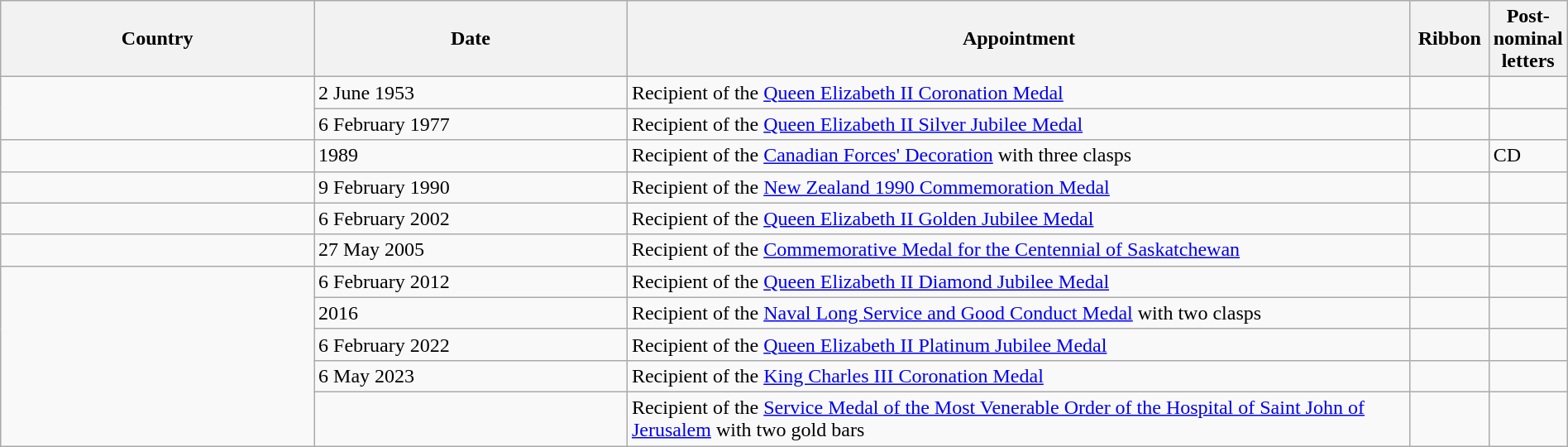<table class="wikitable plainrowheaders" width="100%" style="margin:0.5em 1em 0.5em 0; border:1px solid #005566; border-collapse:collapse;">
<tr>
<th width="20%"><span>Country</span></th>
<th width="20%"><span>Date</span></th>
<th width="50%"><span>Appointment</span></th>
<th width="5%"><span>Ribbon</span></th>
<th width="5%"><span>Post-nominal letters</span></th>
</tr>
<tr>
<td rowspan="2"></td>
<td>2 June 1953</td>
<td>Recipient of the <a href='#'>Queen Elizabeth II Coronation Medal</a></td>
<td></td>
<td></td>
</tr>
<tr>
<td>6 February 1977</td>
<td>Recipient of the <a href='#'>Queen Elizabeth II Silver Jubilee Medal</a></td>
<td></td>
<td></td>
</tr>
<tr>
<td></td>
<td>1989</td>
<td>Recipient of the <a href='#'>Canadian Forces' Decoration</a> with three clasps</td>
<td></td>
<td>CD</td>
</tr>
<tr>
<td></td>
<td>9 February 1990</td>
<td>Recipient of the <a href='#'>New Zealand 1990 Commemoration Medal</a></td>
<td></td>
<td></td>
</tr>
<tr>
<td></td>
<td>6 February 2002</td>
<td>Recipient of the <a href='#'>Queen Elizabeth II Golden Jubilee Medal</a></td>
<td></td>
<td></td>
</tr>
<tr>
<td></td>
<td>27 May 2005</td>
<td>Recipient of the <a href='#'>Commemorative Medal for the Centennial of Saskatchewan</a></td>
<td></td>
<td></td>
</tr>
<tr>
<td rowspan="5"></td>
<td>6 February 2012</td>
<td>Recipient of the <a href='#'>Queen Elizabeth II Diamond Jubilee Medal</a></td>
<td></td>
<td></td>
</tr>
<tr>
<td>2016</td>
<td>Recipient of the <a href='#'>Naval Long Service and Good Conduct Medal</a> with two clasps</td>
<td></td>
<td></td>
</tr>
<tr>
<td>6 February 2022</td>
<td>Recipient of the <a href='#'>Queen Elizabeth II Platinum Jubilee Medal</a></td>
<td></td>
<td></td>
</tr>
<tr>
<td>6 May 2023</td>
<td>Recipient of the <a href='#'>King Charles III Coronation Medal</a></td>
<td></td>
<td></td>
</tr>
<tr>
<td></td>
<td>Recipient of the <a href='#'>Service Medal of the Most Venerable Order of the Hospital of Saint John of Jerusalem</a> with two gold bars</td>
<td></td>
<td></td>
</tr>
</table>
